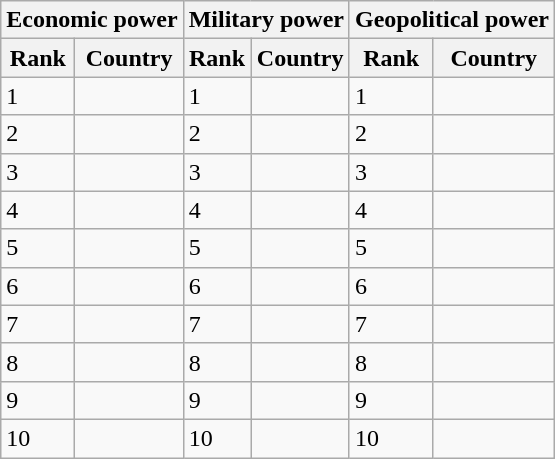<table class="wikitable">
<tr>
<th colspan="2">Economic power</th>
<th colspan="2">Military power</th>
<th colspan="2">Geopolitical power</th>
</tr>
<tr>
<th>Rank</th>
<th>Country</th>
<th>Rank</th>
<th>Country</th>
<th>Rank</th>
<th>Country</th>
</tr>
<tr>
<td>1</td>
<td></td>
<td>1</td>
<td></td>
<td>1</td>
<td></td>
</tr>
<tr>
<td>2</td>
<td></td>
<td>2</td>
<td></td>
<td>2</td>
<td></td>
</tr>
<tr>
<td>3</td>
<td></td>
<td>3</td>
<td></td>
<td>3</td>
<td></td>
</tr>
<tr>
<td>4</td>
<td></td>
<td>4</td>
<td></td>
<td>4</td>
<td></td>
</tr>
<tr>
<td>5</td>
<td></td>
<td>5</td>
<td></td>
<td>5</td>
<td></td>
</tr>
<tr>
<td>6</td>
<td></td>
<td>6</td>
<td></td>
<td>6</td>
<td></td>
</tr>
<tr>
<td>7</td>
<td></td>
<td>7</td>
<td></td>
<td>7</td>
<td></td>
</tr>
<tr>
<td>8</td>
<td></td>
<td>8</td>
<td></td>
<td>8</td>
<td></td>
</tr>
<tr>
<td>9</td>
<td></td>
<td>9</td>
<td></td>
<td>9</td>
<td></td>
</tr>
<tr>
<td>10</td>
<td></td>
<td>10</td>
<td></td>
<td>10</td>
<td></td>
</tr>
</table>
